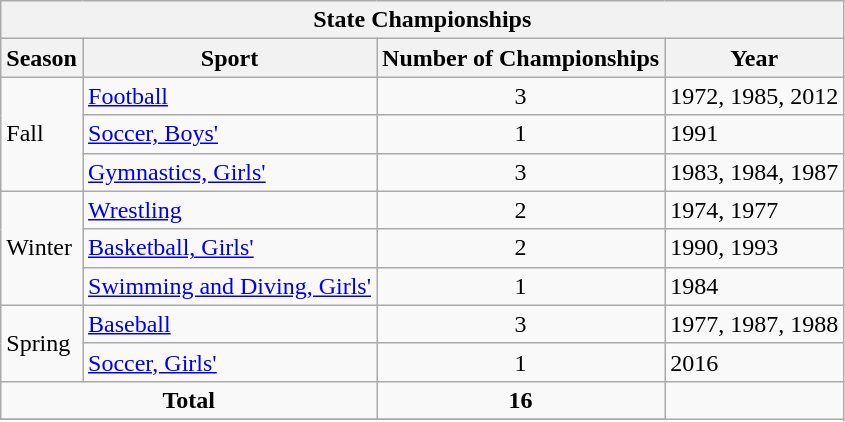<table class="wikitable">
<tr>
<th colspan="4">State Championships</th>
</tr>
<tr>
<th>Season</th>
<th>Sport</th>
<th>Number of Championships</th>
<th>Year</th>
</tr>
<tr>
<td rowspan="3">Fall</td>
<td><a href='#'>Football</a></td>
<td align="center">3</td>
<td>1972, 1985, 2012</td>
</tr>
<tr>
<td><a href='#'>Soccer, Boys'</a></td>
<td align="center">1</td>
<td>1991</td>
</tr>
<tr>
<td><a href='#'>Gymnastics, Girls'</a></td>
<td align="center">3</td>
<td>1983, 1984, 1987</td>
</tr>
<tr>
<td rowspan="3">Winter</td>
<td><a href='#'>Wrestling</a></td>
<td align="center">2</td>
<td>1974, 1977</td>
</tr>
<tr>
<td><a href='#'>Basketball, Girls'</a></td>
<td align="center">2</td>
<td>1990, 1993</td>
</tr>
<tr>
<td><a href='#'>Swimming and Diving, Girls'</a></td>
<td align="center">1</td>
<td>1984</td>
</tr>
<tr>
<td rowspan="2">Spring</td>
<td><a href='#'>Baseball</a></td>
<td align="center">3</td>
<td>1977, 1987, 1988</td>
</tr>
<tr>
<td><a href='#'>Soccer, Girls'</a></td>
<td align="center">1</td>
<td>2016</td>
</tr>
<tr>
<td align="center" colspan="2"><strong>Total</strong></td>
<td align="center"><strong>16</strong></td>
</tr>
<tr>
</tr>
</table>
